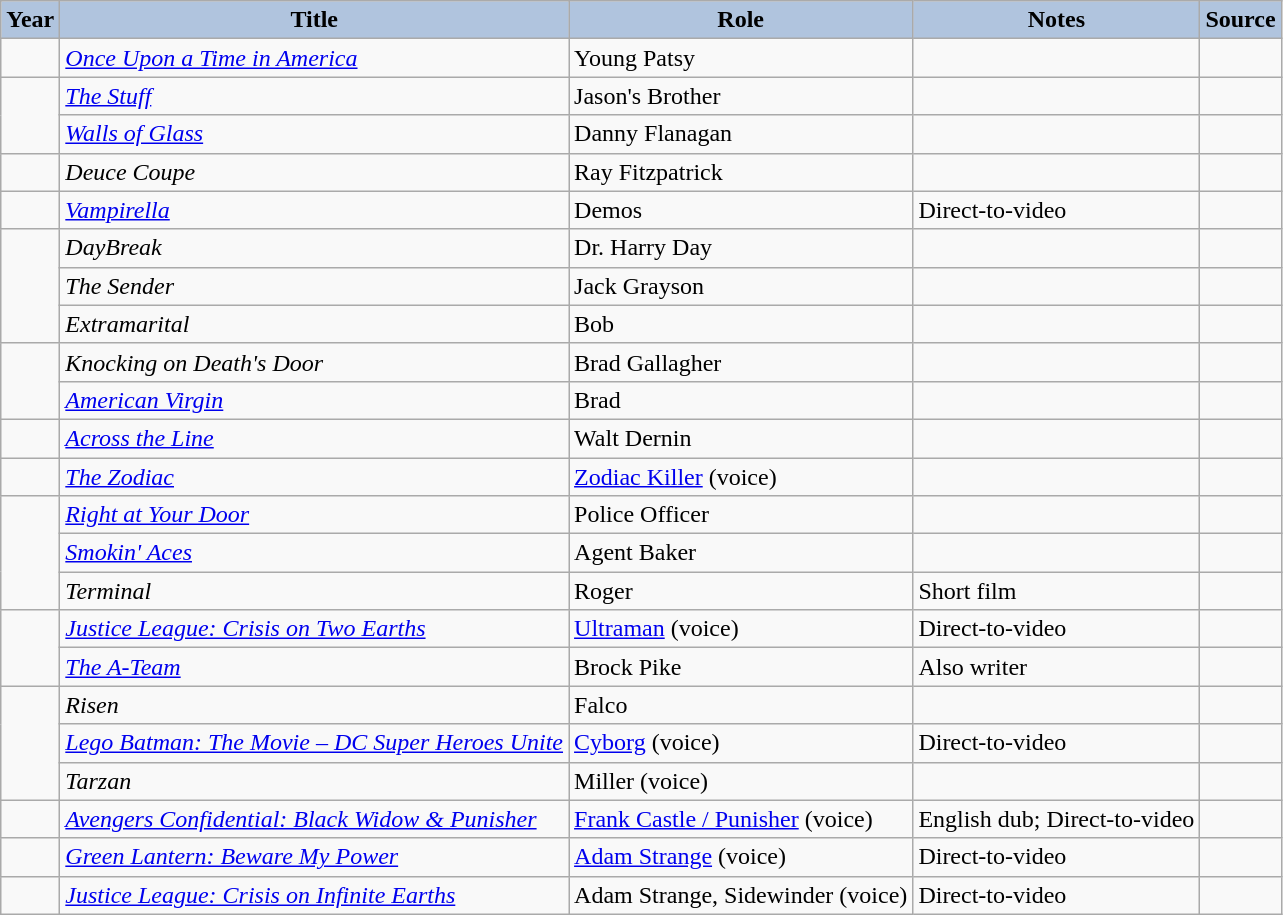<table class="wikitable sortable plainrowheaders" style="width=100%;  font-size: 100%;">
<tr>
<th style="background:#b0c4de;">Year</th>
<th style="background:#b0c4de;">Title</th>
<th style="background:#b0c4de;">Role</th>
<th style="background:#b0c4de;" class="unsortable">Notes</th>
<th style="background:#b0c4de;" class="unsortable">Source</th>
</tr>
<tr>
<td></td>
<td><em><a href='#'>Once Upon a Time in America</a></em></td>
<td>Young Patsy</td>
<td> </td>
<td> </td>
</tr>
<tr>
<td rowspan="2"></td>
<td><em><a href='#'>The Stuff</a></em></td>
<td>Jason's Brother</td>
<td> </td>
<td> </td>
</tr>
<tr>
<td><em><a href='#'>Walls of Glass</a></em></td>
<td>Danny Flanagan</td>
<td> </td>
<td> </td>
</tr>
<tr>
<td></td>
<td><em>Deuce Coupe</em></td>
<td>Ray Fitzpatrick</td>
<td> </td>
<td> </td>
</tr>
<tr>
<td></td>
<td><em><a href='#'>Vampirella</a></em></td>
<td>Demos</td>
<td>Direct-to-video</td>
<td> </td>
</tr>
<tr>
<td rowspan="3"></td>
<td><em>DayBreak</em></td>
<td>Dr. Harry Day</td>
<td></td>
<td> </td>
</tr>
<tr>
<td><em>The Sender</em></td>
<td>Jack Grayson</td>
<td> </td>
<td> </td>
</tr>
<tr>
<td><em>Extramarital</em></td>
<td>Bob</td>
<td> </td>
<td> </td>
</tr>
<tr>
<td rowspan="2"></td>
<td><em>Knocking on Death's Door</em></td>
<td>Brad Gallagher</td>
<td> </td>
<td> </td>
</tr>
<tr>
<td><em><a href='#'>American Virgin</a></em></td>
<td>Brad</td>
<td> </td>
<td> </td>
</tr>
<tr>
<td></td>
<td><em><a href='#'>Across the Line</a></em></td>
<td>Walt Dernin</td>
<td> </td>
<td> </td>
</tr>
<tr>
<td></td>
<td><em><a href='#'>The Zodiac</a></em></td>
<td><a href='#'>Zodiac Killer</a> (voice)</td>
<td></td>
<td> </td>
</tr>
<tr>
<td rowspan="3"></td>
<td><em><a href='#'>Right at Your Door</a></em></td>
<td>Police Officer</td>
<td> </td>
<td> </td>
</tr>
<tr>
<td><em><a href='#'>Smokin' Aces</a></em></td>
<td>Agent Baker</td>
<td> </td>
<td> </td>
</tr>
<tr>
<td><em>Terminal</em></td>
<td>Roger</td>
<td>Short film</td>
<td> </td>
</tr>
<tr>
<td rowspan="2"></td>
<td><em><a href='#'>Justice League: Crisis on Two Earths</a></em></td>
<td><a href='#'>Ultraman</a> (voice)</td>
<td>Direct-to-video</td>
<td></td>
</tr>
<tr>
<td><em><a href='#'>The A-Team</a></em></td>
<td>Brock Pike</td>
<td>Also writer</td>
<td> </td>
</tr>
<tr>
<td rowspan="3"></td>
<td><em>Risen</em></td>
<td>Falco</td>
<td> </td>
<td> </td>
</tr>
<tr>
<td><em><a href='#'>Lego Batman: The Movie – DC Super Heroes Unite</a></em></td>
<td><a href='#'>Cyborg</a> (voice)</td>
<td>Direct-to-video</td>
<td> </td>
</tr>
<tr>
<td><em>Tarzan</em></td>
<td>Miller (voice)</td>
<td></td>
<td> </td>
</tr>
<tr>
<td></td>
<td><em><a href='#'>Avengers Confidential: Black Widow & Punisher</a></em></td>
<td><a href='#'>Frank Castle / Punisher</a> (voice)</td>
<td>English dub; Direct-to-video</td>
<td></td>
</tr>
<tr>
<td></td>
<td><em><a href='#'>Green Lantern: Beware My Power</a></em></td>
<td><a href='#'>Adam Strange</a> (voice)</td>
<td>Direct-to-video</td>
<td></td>
</tr>
<tr>
<td></td>
<td><em><a href='#'>Justice League: Crisis on Infinite Earths</a></em></td>
<td>Adam Strange, Sidewinder (voice)</td>
<td>Direct-to-video</td>
<td></td>
</tr>
</table>
